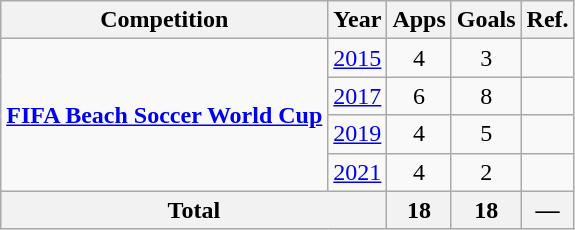<table class="wikitable" style="text-align:center;">
<tr>
<th>Competition</th>
<th>Year</th>
<th>Apps</th>
<th>Goals</th>
<th>Ref.</th>
</tr>
<tr>
<td rowspan="4"><strong><a href='#'>FIFA Beach Soccer World Cup</a></strong></td>
<td> <a href='#'>2015</a></td>
<td>4</td>
<td>3</td>
<td></td>
</tr>
<tr>
<td> <a href='#'>2017</a></td>
<td>6</td>
<td>8</td>
<td></td>
</tr>
<tr>
<td> <a href='#'>2019</a></td>
<td>4</td>
<td>5</td>
<td></td>
</tr>
<tr>
<td> <a href='#'>2021</a></td>
<td>4</td>
<td>2</td>
<td></td>
</tr>
<tr>
<th colspan=2>Total</th>
<th>18</th>
<th>18</th>
<th>—</th>
</tr>
</table>
